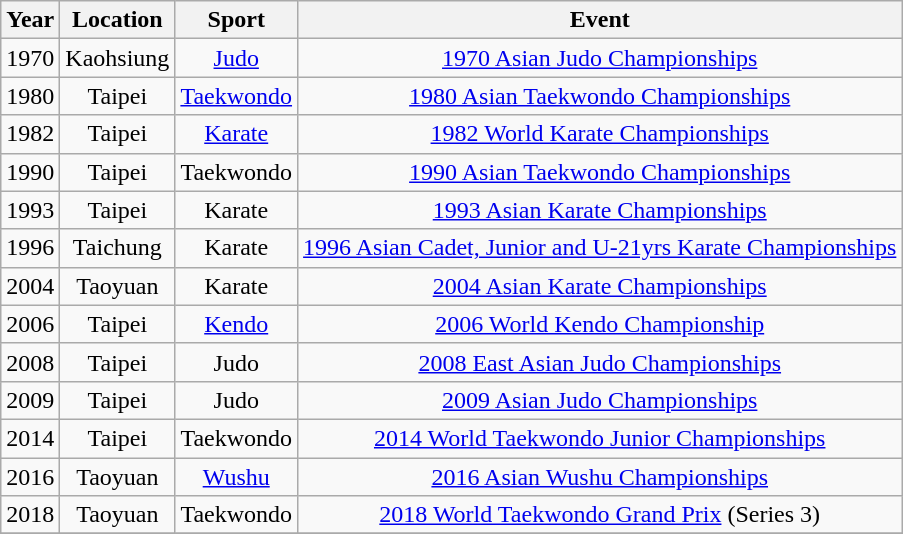<table class="wikitable sortable" style="text-align:center">
<tr>
<th>Year</th>
<th>Location</th>
<th>Sport</th>
<th>Event</th>
</tr>
<tr>
<td>1970</td>
<td>Kaohsiung</td>
<td><a href='#'>Judo</a></td>
<td><a href='#'>1970 Asian Judo Championships</a></td>
</tr>
<tr>
<td>1980</td>
<td>Taipei</td>
<td><a href='#'>Taekwondo</a></td>
<td><a href='#'>1980 Asian Taekwondo Championships</a></td>
</tr>
<tr>
<td>1982</td>
<td>Taipei</td>
<td><a href='#'>Karate</a></td>
<td><a href='#'>1982 World Karate Championships</a></td>
</tr>
<tr>
<td>1990</td>
<td>Taipei</td>
<td>Taekwondo</td>
<td><a href='#'>1990 Asian Taekwondo Championships</a></td>
</tr>
<tr>
<td>1993</td>
<td>Taipei</td>
<td>Karate</td>
<td><a href='#'>1993 Asian Karate Championships</a></td>
</tr>
<tr>
<td>1996</td>
<td>Taichung</td>
<td>Karate</td>
<td><a href='#'>1996 Asian Cadet, Junior and U-21yrs Karate Championships</a></td>
</tr>
<tr>
<td>2004</td>
<td>Taoyuan</td>
<td>Karate</td>
<td><a href='#'>2004 Asian Karate Championships</a></td>
</tr>
<tr>
<td>2006</td>
<td>Taipei</td>
<td><a href='#'>Kendo</a></td>
<td><a href='#'>2006 World Kendo Championship</a></td>
</tr>
<tr>
<td>2008</td>
<td>Taipei</td>
<td>Judo</td>
<td><a href='#'>2008 East Asian Judo Championships</a></td>
</tr>
<tr>
<td>2009</td>
<td>Taipei</td>
<td>Judo</td>
<td><a href='#'>2009 Asian Judo Championships</a></td>
</tr>
<tr>
<td>2014</td>
<td>Taipei</td>
<td>Taekwondo</td>
<td><a href='#'>2014 World Taekwondo Junior Championships</a></td>
</tr>
<tr>
<td>2016</td>
<td>Taoyuan</td>
<td><a href='#'>Wushu</a></td>
<td><a href='#'>2016 Asian Wushu Championships</a></td>
</tr>
<tr>
<td>2018</td>
<td>Taoyuan</td>
<td>Taekwondo</td>
<td><a href='#'>2018 World Taekwondo Grand Prix</a> (Series 3)</td>
</tr>
<tr>
</tr>
</table>
